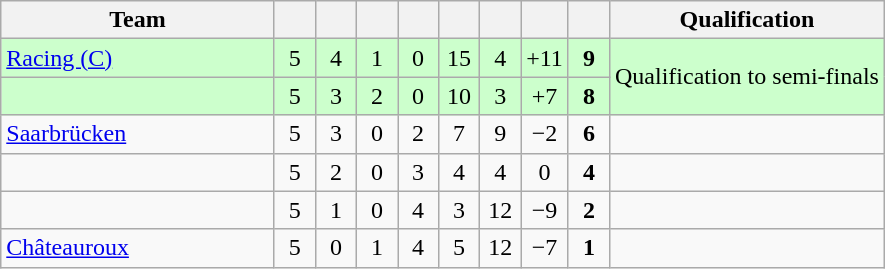<table class="wikitable" style="text-align:center;">
<tr>
<th width=175>Team</th>
<th width=20></th>
<th width=20></th>
<th width=20></th>
<th width=20></th>
<th width=20></th>
<th width=20></th>
<th width=20></th>
<th width=20></th>
<th>Qualification</th>
</tr>
<tr bgcolor="#ccffcc">
<td align="left"> <a href='#'>Racing (C)</a></td>
<td>5</td>
<td>4</td>
<td>1</td>
<td>0</td>
<td>15</td>
<td>4</td>
<td>+11</td>
<td><strong>9</strong></td>
<td rowspan="2">Qualification to semi-finals</td>
</tr>
<tr bgcolor="#ccffcc">
<td align="left"></td>
<td>5</td>
<td>3</td>
<td>2</td>
<td>0</td>
<td>10</td>
<td>3</td>
<td>+7</td>
<td><strong>8</strong></td>
</tr>
<tr>
<td align="left"> <a href='#'>Saarbrücken</a></td>
<td>5</td>
<td>3</td>
<td>0</td>
<td>2</td>
<td>7</td>
<td>9</td>
<td>−2</td>
<td><strong>6</strong></td>
<td></td>
</tr>
<tr>
<td align="left"></td>
<td>5</td>
<td>2</td>
<td>0</td>
<td>3</td>
<td>4</td>
<td>4</td>
<td>0</td>
<td><strong>4</strong></td>
<td></td>
</tr>
<tr>
<td align="left"></td>
<td>5</td>
<td>1</td>
<td>0</td>
<td>4</td>
<td>3</td>
<td>12</td>
<td>−9</td>
<td><strong>2</strong></td>
<td></td>
</tr>
<tr>
<td align="left"> <a href='#'>Châteauroux</a></td>
<td>5</td>
<td>0</td>
<td>1</td>
<td>4</td>
<td>5</td>
<td>12</td>
<td>−7</td>
<td><strong>1</strong></td>
<td></td>
</tr>
</table>
